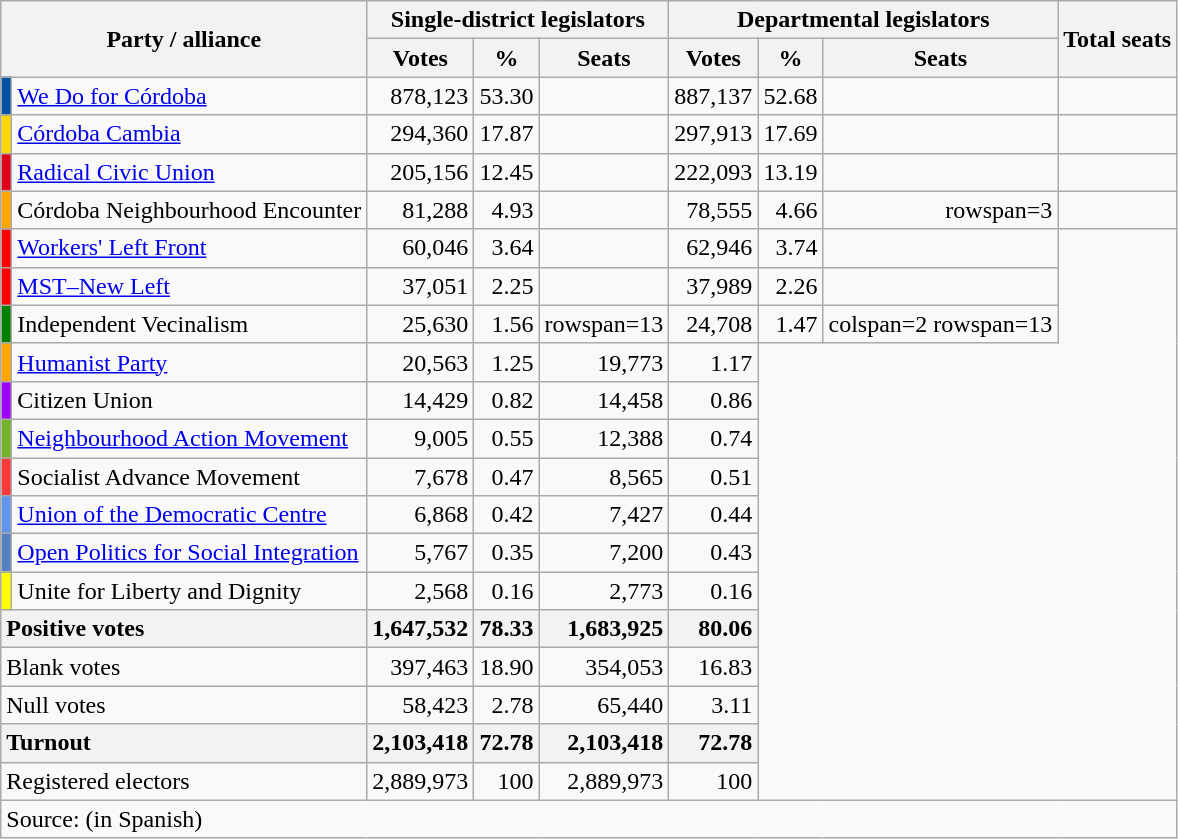<table class="wikitable" style="text-align:right;%">
<tr>
<th colspan=2 rowspan=2>Party / alliance</th>
<th colspan=3>Single-district legislators</th>
<th colspan=3>Departmental legislators</th>
<th rowspan=2>Total seats</th>
</tr>
<tr>
<th>Votes</th>
<th>%</th>
<th>Seats</th>
<th>Votes</th>
<th>%</th>
<th>Seats</th>
</tr>
<tr>
<td bgcolor=#0050A3></td>
<td align=left><a href='#'>We Do for Córdoba</a></td>
<td>878,123</td>
<td>53.30</td>
<td></td>
<td>887,137</td>
<td>52.68</td>
<td></td>
<td></td>
</tr>
<tr>
<td bgcolor=gold></td>
<td align=left><a href='#'>Córdoba Cambia</a></td>
<td>294,360</td>
<td>17.87</td>
<td></td>
<td>297,913</td>
<td>17.69</td>
<td></td>
<td></td>
</tr>
<tr>
<td bgcolor=#E10019></td>
<td align=left><a href='#'>Radical Civic Union</a></td>
<td>205,156</td>
<td>12.45</td>
<td></td>
<td>222,093</td>
<td>13.19</td>
<td></td>
<td></td>
</tr>
<tr>
<td bgcolor=orange></td>
<td align=left>Córdoba Neighbourhood Encounter</td>
<td>81,288</td>
<td>4.93</td>
<td></td>
<td>78,555</td>
<td>4.66</td>
<td>rowspan=3 </td>
<td></td>
</tr>
<tr>
<td bgcolor=red></td>
<td align=left><a href='#'>Workers' Left Front</a></td>
<td>60,046</td>
<td>3.64</td>
<td></td>
<td>62,946</td>
<td>3.74</td>
<td></td>
</tr>
<tr>
<td bgcolor=red></td>
<td align=left><a href='#'>MST–New Left</a></td>
<td>37,051</td>
<td>2.25</td>
<td></td>
<td>37,989</td>
<td>2.26</td>
<td></td>
</tr>
<tr>
<td bgcolor=green></td>
<td align=left>Independent Vecinalism</td>
<td>25,630</td>
<td>1.56</td>
<td>rowspan=13 </td>
<td>24,708</td>
<td>1.47</td>
<td>colspan=2 rowspan=13 </td>
</tr>
<tr>
<td bgcolor=orange></td>
<td align=left><a href='#'>Humanist Party</a></td>
<td>20,563</td>
<td>1.25</td>
<td>19,773</td>
<td>1.17</td>
</tr>
<tr>
<td bgcolor=#A000FF></td>
<td align=left>Citizen Union</td>
<td>14,429</td>
<td>0.82</td>
<td>14,458</td>
<td>0.86</td>
</tr>
<tr>
<td bgcolor=#73B32A></td>
<td align=left><a href='#'>Neighbourhood Action Movement</a></td>
<td>9,005</td>
<td>0.55</td>
<td>12,388</td>
<td>0.74</td>
</tr>
<tr>
<td bgcolor=#fe3738></td>
<td align=left>Socialist Advance Movement</td>
<td>7,678</td>
<td>0.47</td>
<td>8,565</td>
<td>0.51</td>
</tr>
<tr>
<td bgcolor=#6495ED></td>
<td align=left><a href='#'>Union of the Democratic Centre</a></td>
<td>6,868</td>
<td>0.42</td>
<td>7,427</td>
<td>0.44</td>
</tr>
<tr>
<td bgcolor=#5580C3></td>
<td align=left><a href='#'>Open Politics for Social Integration</a></td>
<td>5,767</td>
<td>0.35</td>
<td>7,200</td>
<td>0.43</td>
</tr>
<tr>
<td bgcolor=yellow></td>
<td align=left>Unite for Liberty and Dignity</td>
<td>2,568</td>
<td>0.16</td>
<td>2,773</td>
<td>0.16</td>
</tr>
<tr>
<th style="text-align:left;" colspan=2>Positive votes</th>
<th style="text-align:right;">1,647,532</th>
<th style="text-align:right;">78.33</th>
<th style="text-align:right;">1,683,925</th>
<th style="text-align:right;">80.06</th>
</tr>
<tr>
<td align=left colspan=2>Blank votes</td>
<td>397,463</td>
<td>18.90</td>
<td>354,053</td>
<td>16.83</td>
</tr>
<tr>
<td align=left colspan=2>Null votes</td>
<td>58,423</td>
<td>2.78</td>
<td>65,440</td>
<td>3.11</td>
</tr>
<tr>
<th style="text-align:left;" colspan=2>Turnout</th>
<th style="text-align:right;">2,103,418</th>
<th style="text-align:right;">72.78</th>
<th style="text-align:right;">2,103,418</th>
<th style="text-align:right;">72.78</th>
</tr>
<tr>
<td align=left colspan=2>Registered electors</td>
<td>2,889,973</td>
<td>100</td>
<td>2,889,973</td>
<td>100</td>
</tr>
<tr>
<td colspan=9 align=left>Source:  (in Spanish)</td>
</tr>
</table>
